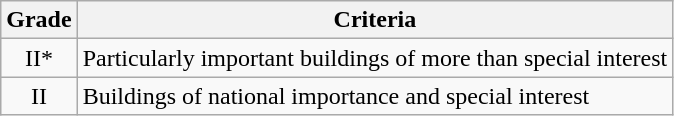<table class="wikitable">
<tr>
<th>Grade</th>
<th>Criteria</th>
</tr>
<tr>
<td align="center" >II*</td>
<td>Particularly important buildings of more than special interest</td>
</tr>
<tr>
<td align="center" >II</td>
<td>Buildings of national importance and special interest</td>
</tr>
</table>
